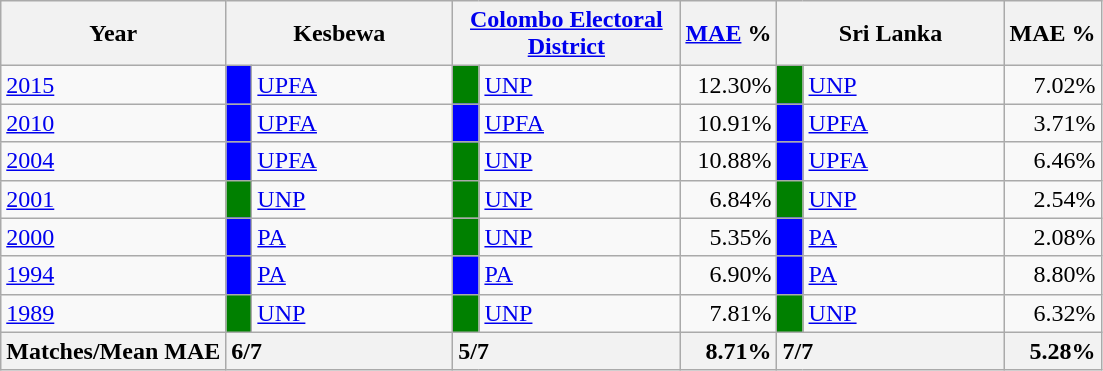<table class="wikitable">
<tr>
<th>Year</th>
<th colspan="2" width="144px">Kesbewa</th>
<th colspan="2" width="144px"><a href='#'>Colombo Electoral District</a></th>
<th><a href='#'>MAE</a> %</th>
<th colspan="2" width="144px">Sri Lanka</th>
<th>MAE %</th>
</tr>
<tr>
<td><a href='#'>2015</a></td>
<td style="background-color:blue;" width="10px"></td>
<td style="text-align:left;"><a href='#'>UPFA</a></td>
<td style="background-color:green;" width="10px"></td>
<td style="text-align:left;"><a href='#'>UNP</a></td>
<td style="text-align:right;">12.30%</td>
<td style="background-color:green;" width="10px"></td>
<td style="text-align:left;"><a href='#'>UNP</a></td>
<td style="text-align:right;">7.02%</td>
</tr>
<tr>
<td><a href='#'>2010</a></td>
<td style="background-color:blue;" width="10px"></td>
<td style="text-align:left;"><a href='#'>UPFA</a></td>
<td style="background-color:blue;" width="10px"></td>
<td style="text-align:left;"><a href='#'>UPFA</a></td>
<td style="text-align:right;">10.91%</td>
<td style="background-color:blue;" width="10px"></td>
<td style="text-align:left;"><a href='#'>UPFA</a></td>
<td style="text-align:right;">3.71%</td>
</tr>
<tr>
<td><a href='#'>2004</a></td>
<td style="background-color:blue;" width="10px"></td>
<td style="text-align:left;"><a href='#'>UPFA</a></td>
<td style="background-color:green;" width="10px"></td>
<td style="text-align:left;"><a href='#'>UNP</a></td>
<td style="text-align:right;">10.88%</td>
<td style="background-color:blue;" width="10px"></td>
<td style="text-align:left;"><a href='#'>UPFA</a></td>
<td style="text-align:right;">6.46%</td>
</tr>
<tr>
<td><a href='#'>2001</a></td>
<td style="background-color:green;" width="10px"></td>
<td style="text-align:left;"><a href='#'>UNP</a></td>
<td style="background-color:green;" width="10px"></td>
<td style="text-align:left;"><a href='#'>UNP</a></td>
<td style="text-align:right;">6.84%</td>
<td style="background-color:green;" width="10px"></td>
<td style="text-align:left;"><a href='#'>UNP</a></td>
<td style="text-align:right;">2.54%</td>
</tr>
<tr>
<td><a href='#'>2000</a></td>
<td style="background-color:blue;" width="10px"></td>
<td style="text-align:left;"><a href='#'>PA</a></td>
<td style="background-color:green;" width="10px"></td>
<td style="text-align:left;"><a href='#'>UNP</a></td>
<td style="text-align:right;">5.35%</td>
<td style="background-color:blue;" width="10px"></td>
<td style="text-align:left;"><a href='#'>PA</a></td>
<td style="text-align:right;">2.08%</td>
</tr>
<tr>
<td><a href='#'>1994</a></td>
<td style="background-color:blue;" width="10px"></td>
<td style="text-align:left;"><a href='#'>PA</a></td>
<td style="background-color:blue;" width="10px"></td>
<td style="text-align:left;"><a href='#'>PA</a></td>
<td style="text-align:right;">6.90%</td>
<td style="background-color:blue;" width="10px"></td>
<td style="text-align:left;"><a href='#'>PA</a></td>
<td style="text-align:right;">8.80%</td>
</tr>
<tr>
<td><a href='#'>1989</a></td>
<td style="background-color:green;" width="10px"></td>
<td style="text-align:left;"><a href='#'>UNP</a></td>
<td style="background-color:green;" width="10px"></td>
<td style="text-align:left;"><a href='#'>UNP</a></td>
<td style="text-align:right;">7.81%</td>
<td style="background-color:green;" width="10px"></td>
<td style="text-align:left;"><a href='#'>UNP</a></td>
<td style="text-align:right;">6.32%</td>
</tr>
<tr>
<th>Matches/Mean MAE</th>
<th style="text-align:left;"colspan="2" width="144px">6/7</th>
<th style="text-align:left;"colspan="2" width="144px">5/7</th>
<th style="text-align:right;">8.71%</th>
<th style="text-align:left;"colspan="2" width="144px">7/7</th>
<th style="text-align:right;">5.28%</th>
</tr>
</table>
